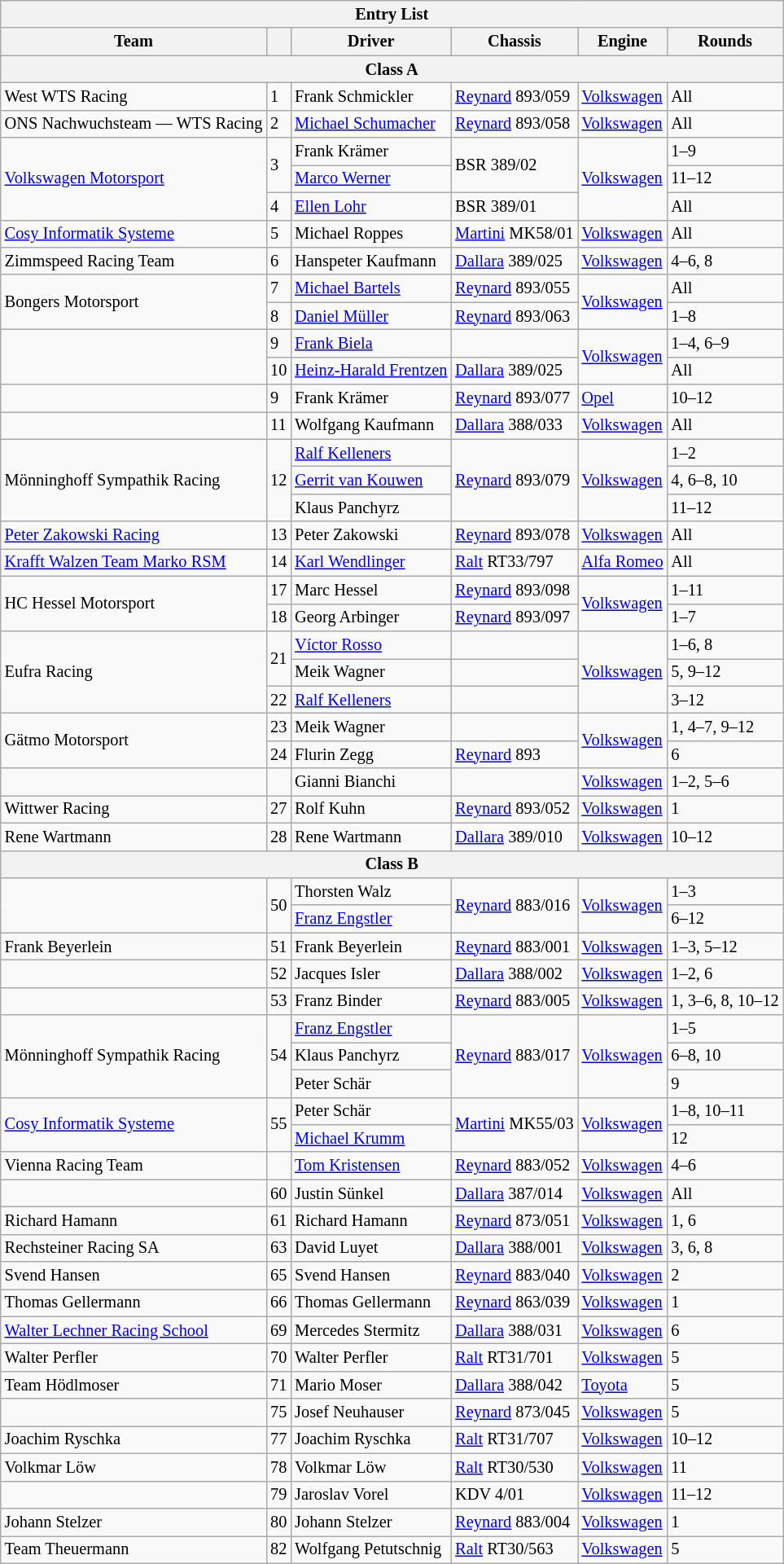<table class="wikitable" style="font-size: 85%;">
<tr>
<th colspan=7>Entry List</th>
</tr>
<tr>
<th>Team</th>
<th></th>
<th>Driver</th>
<th>Chassis</th>
<th>Engine</th>
<th>Rounds</th>
</tr>
<tr>
<th colspan=6>Class A</th>
</tr>
<tr>
<td> West WTS Racing</td>
<td>1</td>
<td> Frank Schmickler</td>
<td><a href='#'>Reynard</a> 893/059</td>
<td><a href='#'>Volkswagen</a></td>
<td>All</td>
</tr>
<tr>
<td> ONS Nachwuchsteam — WTS Racing</td>
<td>2</td>
<td> <a href='#'>Michael Schumacher</a></td>
<td><a href='#'>Reynard</a> 893/058</td>
<td><a href='#'>Volkswagen</a></td>
<td>All</td>
</tr>
<tr>
<td rowspan=3> <a href='#'>Volkswagen Motorsport</a></td>
<td rowspan=2>3</td>
<td> Frank Krämer</td>
<td rowspan=2>BSR 389/02</td>
<td rowspan=3><a href='#'>Volkswagen</a></td>
<td>1–9</td>
</tr>
<tr>
<td> <a href='#'>Marco Werner</a></td>
<td>11–12</td>
</tr>
<tr>
<td>4</td>
<td> <a href='#'>Ellen Lohr</a></td>
<td>BSR 389/01</td>
<td>All</td>
</tr>
<tr>
<td> <a href='#'>Cosy Informatik Systeme</a></td>
<td>5</td>
<td> Michael Roppes</td>
<td><a href='#'>Martini</a> MK58/01</td>
<td><a href='#'>Volkswagen</a></td>
<td>All</td>
</tr>
<tr>
<td> Zimmspeed Racing Team</td>
<td>6</td>
<td> Hanspeter Kaufmann</td>
<td><a href='#'>Dallara</a> 389/025</td>
<td><a href='#'>Volkswagen</a></td>
<td>4–6, 8</td>
</tr>
<tr>
<td rowspan=2> Bongers Motorsport</td>
<td>7</td>
<td> <a href='#'>Michael Bartels</a></td>
<td><a href='#'>Reynard</a> 893/055</td>
<td rowspan=2><a href='#'>Volkswagen</a></td>
<td>All</td>
</tr>
<tr>
<td>8</td>
<td> <a href='#'>Daniel Müller</a></td>
<td><a href='#'>Reynard</a> 893/063</td>
<td>1–8</td>
</tr>
<tr>
<td rowspan=2> </td>
<td>9</td>
<td> <a href='#'>Frank Biela</a></td>
<td></td>
<td rowspan=2><a href='#'>Volkswagen</a></td>
<td>1–4, 6–9</td>
</tr>
<tr>
<td>10</td>
<td> <a href='#'>Heinz-Harald Frentzen</a></td>
<td><a href='#'>Dallara</a> 389/025</td>
<td>All</td>
</tr>
<tr>
<td> </td>
<td>9</td>
<td> Frank Krämer</td>
<td><a href='#'>Reynard</a> 893/077</td>
<td><a href='#'>Opel</a></td>
<td>10–12</td>
</tr>
<tr>
<td> </td>
<td>11</td>
<td> Wolfgang Kaufmann</td>
<td><a href='#'>Dallara</a> 388/033</td>
<td><a href='#'>Volkswagen</a></td>
<td>All</td>
</tr>
<tr>
<td rowspan=3> Mönninghoff Sympathik Racing</td>
<td rowspan=3>12</td>
<td> <a href='#'>Ralf Kelleners</a></td>
<td rowspan=3><a href='#'>Reynard</a> 893/079</td>
<td rowspan=3><a href='#'>Volkswagen</a></td>
<td>1–2</td>
</tr>
<tr>
<td> <a href='#'>Gerrit van Kouwen</a></td>
<td>4, 6–8, 10</td>
</tr>
<tr>
<td> Klaus Panchyrz</td>
<td>11–12</td>
</tr>
<tr>
<td> <a href='#'>Peter Zakowski Racing</a></td>
<td>13</td>
<td> Peter Zakowski</td>
<td><a href='#'>Reynard</a> 893/078</td>
<td><a href='#'>Volkswagen</a></td>
<td>All</td>
</tr>
<tr>
<td> <a href='#'>Krafft Walzen Team Marko RSM</a></td>
<td>14</td>
<td> <a href='#'>Karl Wendlinger</a></td>
<td><a href='#'>Ralt</a> RT33/797</td>
<td><a href='#'>Alfa Romeo</a></td>
<td>All</td>
</tr>
<tr>
<td rowspan=2> HC Hessel Motorsport</td>
<td>17</td>
<td> Marc Hessel</td>
<td><a href='#'>Reynard</a> 893/098</td>
<td rowspan=2><a href='#'>Volkswagen</a></td>
<td>1–11</td>
</tr>
<tr>
<td>18</td>
<td> Georg Arbinger</td>
<td><a href='#'>Reynard</a> 893/097</td>
<td>1–7</td>
</tr>
<tr>
<td rowspan=3> Eufra Racing</td>
<td rowspan=2>21</td>
<td> <a href='#'>Víctor Rosso</a></td>
<td></td>
<td rowspan=3><a href='#'>Volkswagen</a></td>
<td>1–6, 8</td>
</tr>
<tr>
<td> Meik Wagner</td>
<td></td>
<td>5, 9–12</td>
</tr>
<tr>
<td>22</td>
<td> <a href='#'>Ralf Kelleners</a></td>
<td></td>
<td>3–12</td>
</tr>
<tr>
<td rowspan=2> Gätmo Motorsport</td>
<td>23</td>
<td> Meik Wagner</td>
<td></td>
<td rowspan=2><a href='#'>Volkswagen</a></td>
<td>1, 4–7, 9–12</td>
</tr>
<tr>
<td>24</td>
<td> Flurin Zegg</td>
<td><a href='#'>Reynard</a> 893</td>
<td>6</td>
</tr>
<tr>
<td> </td>
<td></td>
<td> Gianni Bianchi</td>
<td></td>
<td><a href='#'>Volkswagen</a></td>
<td>1–2, 5–6</td>
</tr>
<tr>
<td> Wittwer Racing</td>
<td>27</td>
<td> Rolf Kuhn</td>
<td><a href='#'>Reynard</a> 893/052</td>
<td><a href='#'>Volkswagen</a></td>
<td>1</td>
</tr>
<tr>
<td> Rene Wartmann</td>
<td>28</td>
<td> Rene Wartmann</td>
<td><a href='#'>Dallara</a> 389/010</td>
<td><a href='#'>Volkswagen</a></td>
<td>10–12</td>
</tr>
<tr>
<th colspan=6>Class B</th>
</tr>
<tr>
<td rowspan=2> </td>
<td rowspan=2>50</td>
<td> Thorsten Walz</td>
<td rowspan=2><a href='#'>Reynard</a> 883/016</td>
<td rowspan=2><a href='#'>Volkswagen</a></td>
<td>1–3</td>
</tr>
<tr>
<td> <a href='#'>Franz Engstler</a></td>
<td>6–12</td>
</tr>
<tr>
<td> Frank Beyerlein</td>
<td>51</td>
<td> Frank Beyerlein</td>
<td><a href='#'>Reynard</a> 883/001</td>
<td><a href='#'>Volkswagen</a></td>
<td>1–3, 5–12</td>
</tr>
<tr>
<td> </td>
<td>52</td>
<td> Jacques Isler</td>
<td><a href='#'>Dallara</a> 388/002</td>
<td><a href='#'>Volkswagen</a></td>
<td>1–2, 6</td>
</tr>
<tr>
<td> </td>
<td>53</td>
<td> Franz Binder</td>
<td><a href='#'>Reynard</a> 883/005</td>
<td><a href='#'>Volkswagen</a></td>
<td>1, 3–6, 8, 10–12</td>
</tr>
<tr>
<td rowspan=3> Mönninghoff Sympathik Racing</td>
<td rowspan=3>54</td>
<td> <a href='#'>Franz Engstler</a></td>
<td rowspan=3><a href='#'>Reynard</a> 883/017</td>
<td rowspan=3><a href='#'>Volkswagen</a></td>
<td>1–5</td>
</tr>
<tr>
<td> Klaus Panchyrz</td>
<td>6–8, 10</td>
</tr>
<tr>
<td> Peter Schär</td>
<td>9</td>
</tr>
<tr>
<td rowspan=2> <a href='#'>Cosy Informatik Systeme</a></td>
<td rowspan=2>55</td>
<td> Peter Schär</td>
<td rowspan=2><a href='#'>Martini</a> MK55/03</td>
<td rowspan=2><a href='#'>Volkswagen</a></td>
<td>1–8, 10–11</td>
</tr>
<tr>
<td> <a href='#'>Michael Krumm</a></td>
<td>12</td>
</tr>
<tr>
<td> Vienna Racing Team</td>
<td></td>
<td> <a href='#'>Tom Kristensen</a></td>
<td><a href='#'>Reynard</a> 883/052</td>
<td><a href='#'>Volkswagen</a></td>
<td>4–6</td>
</tr>
<tr>
<td> </td>
<td>60</td>
<td> Justin Sünkel</td>
<td><a href='#'>Dallara</a> 387/014</td>
<td><a href='#'>Volkswagen</a></td>
<td>All</td>
</tr>
<tr>
<td> Richard Hamann</td>
<td>61</td>
<td> Richard Hamann</td>
<td><a href='#'>Reynard</a> 873/051</td>
<td><a href='#'>Volkswagen</a></td>
<td>1, 6</td>
</tr>
<tr>
<td> Rechsteiner Racing SA</td>
<td>63</td>
<td> David Luyet</td>
<td><a href='#'>Dallara</a> 388/001</td>
<td><a href='#'>Volkswagen</a></td>
<td>3, 6, 8</td>
</tr>
<tr>
<td> Svend Hansen</td>
<td>65</td>
<td> Svend Hansen</td>
<td><a href='#'>Reynard</a> 883/040</td>
<td><a href='#'>Volkswagen</a></td>
<td>2</td>
</tr>
<tr>
<td> Thomas Gellermann</td>
<td>66</td>
<td> Thomas Gellermann</td>
<td><a href='#'>Reynard</a> 863/039</td>
<td><a href='#'>Volkswagen</a></td>
<td>1</td>
</tr>
<tr>
<td> <a href='#'>Walter Lechner Racing School</a></td>
<td>69</td>
<td> Mercedes Stermitz</td>
<td><a href='#'>Dallara</a> 388/031</td>
<td><a href='#'>Volkswagen</a></td>
<td>6</td>
</tr>
<tr>
<td> Walter Perfler</td>
<td>70</td>
<td> Walter Perfler</td>
<td><a href='#'>Ralt</a> RT31/701</td>
<td><a href='#'>Volkswagen</a></td>
<td>5</td>
</tr>
<tr>
<td> Team Hödlmoser</td>
<td>71</td>
<td> Mario Moser</td>
<td><a href='#'>Dallara</a> 388/042</td>
<td><a href='#'>Toyota</a></td>
<td>5</td>
</tr>
<tr>
<td> </td>
<td>75</td>
<td> Josef Neuhauser</td>
<td><a href='#'>Reynard</a> 873/045</td>
<td><a href='#'>Volkswagen</a></td>
<td>5</td>
</tr>
<tr>
<td> Joachim Ryschka</td>
<td>77</td>
<td> Joachim Ryschka</td>
<td><a href='#'>Ralt</a> RT31/707</td>
<td><a href='#'>Volkswagen</a></td>
<td>10–12</td>
</tr>
<tr>
<td> Volkmar Löw</td>
<td>78</td>
<td> Volkmar Löw</td>
<td><a href='#'>Ralt</a> RT30/530</td>
<td><a href='#'>Volkswagen</a></td>
<td>11</td>
</tr>
<tr>
<td> </td>
<td>79</td>
<td> Jaroslav Vorel</td>
<td>KDV 4/01</td>
<td><a href='#'>Volkswagen</a></td>
<td>11–12</td>
</tr>
<tr>
<td> Johann Stelzer</td>
<td>80</td>
<td> Johann Stelzer</td>
<td><a href='#'>Reynard</a> 883/004</td>
<td><a href='#'>Volkswagen</a></td>
<td>1</td>
</tr>
<tr>
<td> Team Theuermann</td>
<td>82</td>
<td> Wolfgang Petutschnig</td>
<td><a href='#'>Ralt</a> RT30/563</td>
<td><a href='#'>Volkswagen</a></td>
<td>5</td>
</tr>
</table>
